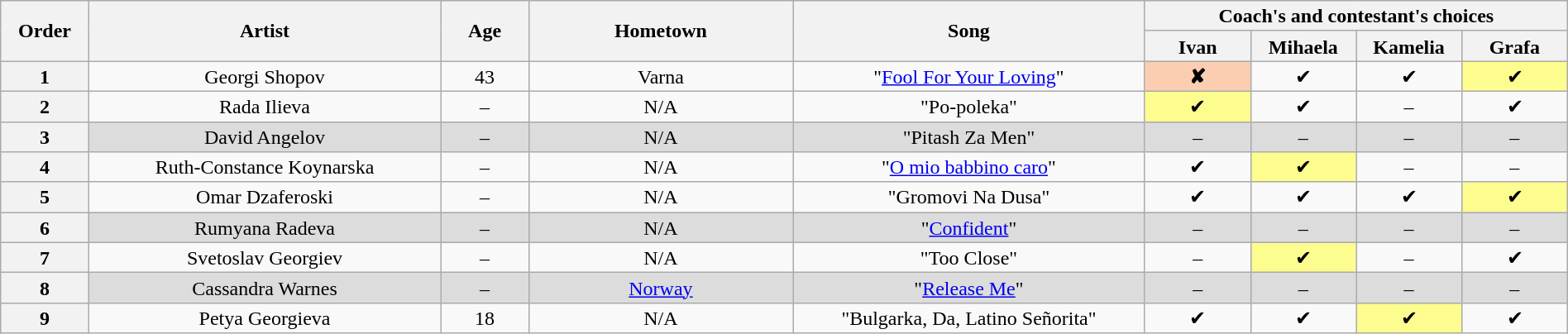<table class="wikitable" style="text-align:center; line-height:17px; width:100%;">
<tr>
<th rowspan="2" scope="col" style="width:05%;">Order</th>
<th rowspan="2" scope="col" style="width:20%;">Artist</th>
<th rowspan="2" scope="col" style="width:05%;">Age</th>
<th rowspan="2" scope="col" style="width:15%;">Hometown</th>
<th rowspan="2" scope="col" style="width:20%;">Song</th>
<th colspan="4" scope="col" style="width:32%;">Coach's and contestant's choices</th>
</tr>
<tr>
<th style="width:06%;">Ivan</th>
<th style="width:06%;">Mihaela</th>
<th style="width:06%;">Kamelia</th>
<th style="width:06%;">Grafa</th>
</tr>
<tr>
<th>1</th>
<td>Georgi Shopov</td>
<td>43</td>
<td>Varna</td>
<td>"<a href='#'>Fool For Your Loving</a>"</td>
<td style="background:#fbceb1;"><strong>✘</strong></td>
<td>✔</td>
<td>✔</td>
<td style="background:#fdfc8f;">✔</td>
</tr>
<tr>
<th>2</th>
<td>Rada Ilieva</td>
<td>–</td>
<td>N/A</td>
<td>"Po-poleka"</td>
<td style="background:#fdfc8f;">✔</td>
<td>✔</td>
<td>–</td>
<td>✔</td>
</tr>
<tr>
<th>3</th>
<td style="background:#dcdcdc;">David Angelov</td>
<td style="background:#dcdcdc;">–</td>
<td style="background:#dcdcdc;">N/A</td>
<td style="background:#dcdcdc;">"Pitash Za Men"</td>
<td style="background:#dcdcdc;">–</td>
<td style="background:#dcdcdc;">–</td>
<td style="background:#dcdcdc;">–</td>
<td style="background:#dcdcdc;">–</td>
</tr>
<tr>
<th>4</th>
<td>Ruth-Constance Koynarska</td>
<td>–</td>
<td>N/A</td>
<td>"<a href='#'>O mio babbino caro</a>"</td>
<td>✔</td>
<td style="background:#fdfc8f;">✔</td>
<td>–</td>
<td>–</td>
</tr>
<tr>
<th>5</th>
<td>Omar Dzaferoski</td>
<td>–</td>
<td>N/A</td>
<td>"Gromovi Na Dusa"</td>
<td>✔</td>
<td>✔</td>
<td>✔</td>
<td style="background:#fdfc8f;">✔</td>
</tr>
<tr>
<th>6</th>
<td style="background:#dcdcdc;">Rumyana Radeva</td>
<td style="background:#dcdcdc;">–</td>
<td style="background:#dcdcdc;">N/A</td>
<td style="background:#dcdcdc;">"<a href='#'>Confident</a>"</td>
<td style="background:#dcdcdc;">–</td>
<td style="background:#dcdcdc;">–</td>
<td style="background:#dcdcdc;">–</td>
<td style="background:#dcdcdc;">–</td>
</tr>
<tr>
<th>7</th>
<td>Svetoslav Georgiev</td>
<td>–</td>
<td>N/A</td>
<td>"Too Close"</td>
<td>–</td>
<td style="background:#fdfc8f;">✔</td>
<td>–</td>
<td>✔</td>
</tr>
<tr>
<th>8</th>
<td style="background:#dcdcdc;">Cassandra Warnes</td>
<td style="background:#dcdcdc;">–</td>
<td style="background:#dcdcdc;"><a href='#'>Norway</a></td>
<td style="background:#dcdcdc;">"<a href='#'>Release Me</a>"</td>
<td style="background:#dcdcdc;">–</td>
<td style="background:#dcdcdc;">–</td>
<td style="background:#dcdcdc;">–</td>
<td style="background:#dcdcdc;">–</td>
</tr>
<tr>
<th>9</th>
<td>Petya Georgieva</td>
<td>18</td>
<td>N/A</td>
<td>"Bulgarka, Da, Latino Señorita"</td>
<td>✔</td>
<td>✔</td>
<td style="background:#fdfc8f;">✔</td>
<td>✔</td>
</tr>
</table>
